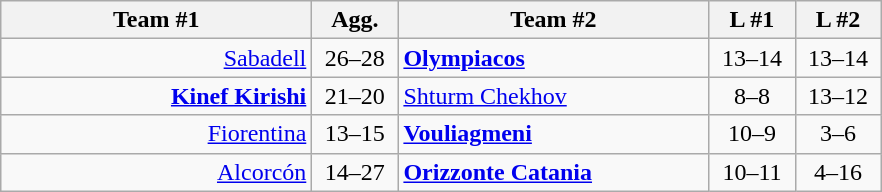<table class=wikitable style="text-align:center">
<tr>
<th width=200>Team #1</th>
<th width=50>Agg.</th>
<th width=200>Team #2</th>
<th width=50>L #1</th>
<th width=50>L #2</th>
</tr>
<tr>
<td align=right><a href='#'>Sabadell</a> </td>
<td align=center>26–28</td>
<td align=left> <strong><a href='#'>Olympiacos</a></strong></td>
<td align=center>13–14</td>
<td align=center>13–14</td>
</tr>
<tr>
<td align=right><strong><a href='#'>Kinef Kirishi</a></strong> </td>
<td align=center>21–20</td>
<td align=left> <a href='#'>Shturm Chekhov</a></td>
<td align=center>8–8</td>
<td align=center>13–12</td>
</tr>
<tr>
<td align=right><a href='#'>Fiorentina</a> </td>
<td align=center>13–15</td>
<td align=left> <strong><a href='#'>Vouliagmeni</a></strong></td>
<td align=center>10–9</td>
<td align=center>3–6</td>
</tr>
<tr>
<td align=right><a href='#'>Alcorcón</a> </td>
<td align=center>14–27</td>
<td align=left> <strong><a href='#'>Orizzonte Catania</a></strong></td>
<td align=center>10–11</td>
<td align=center>4–16</td>
</tr>
</table>
